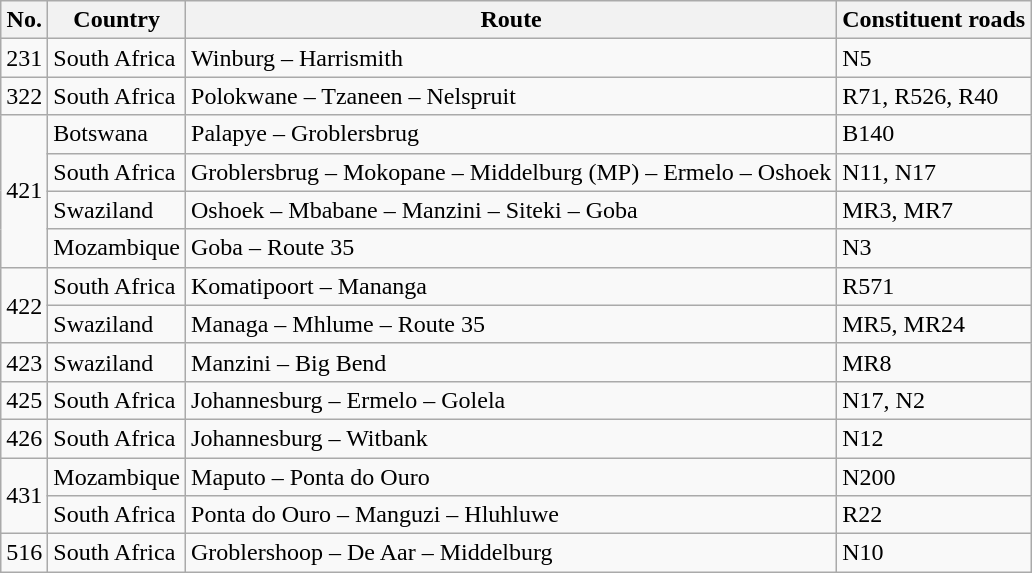<table class="wikitable">
<tr>
<th>No.</th>
<th>Country</th>
<th>Route</th>
<th>Constituent roads</th>
</tr>
<tr>
<td>231</td>
<td>South Africa</td>
<td>Winburg – Harrismith</td>
<td>N5</td>
</tr>
<tr>
<td>322</td>
<td>South Africa</td>
<td>Polokwane – Tzaneen – Nelspruit</td>
<td>R71, R526, R40</td>
</tr>
<tr>
<td rowspan="4">421</td>
<td>Botswana</td>
<td>Palapye – Groblersbrug</td>
<td>B140</td>
</tr>
<tr>
<td>South Africa</td>
<td>Groblersbrug – Mokopane – Middelburg (MP) – Ermelo – Oshoek</td>
<td>N11, N17</td>
</tr>
<tr>
<td>Swaziland</td>
<td>Oshoek – Mbabane – Manzini – Siteki – Goba</td>
<td>MR3, MR7</td>
</tr>
<tr>
<td>Mozambique</td>
<td>Goba – Route 35</td>
<td>N3</td>
</tr>
<tr>
<td rowspan="2">422</td>
<td>South Africa</td>
<td>Komatipoort – Mananga</td>
<td>R571</td>
</tr>
<tr>
<td>Swaziland</td>
<td>Managa – Mhlume – Route 35</td>
<td>MR5, MR24</td>
</tr>
<tr>
<td>423</td>
<td>Swaziland</td>
<td>Manzini – Big Bend</td>
<td>MR8</td>
</tr>
<tr>
<td>425</td>
<td>South Africa</td>
<td>Johannesburg – Ermelo – Golela</td>
<td>N17, N2</td>
</tr>
<tr>
<td>426</td>
<td>South Africa</td>
<td>Johannesburg – Witbank</td>
<td>N12</td>
</tr>
<tr>
<td rowspan="2">431</td>
<td>Mozambique</td>
<td>Maputo – Ponta do Ouro</td>
<td>N200</td>
</tr>
<tr>
<td>South Africa</td>
<td>Ponta do Ouro – Manguzi – Hluhluwe</td>
<td>R22</td>
</tr>
<tr>
<td>516</td>
<td>South Africa</td>
<td>Groblershoop – De Aar – Middelburg</td>
<td>N10</td>
</tr>
</table>
